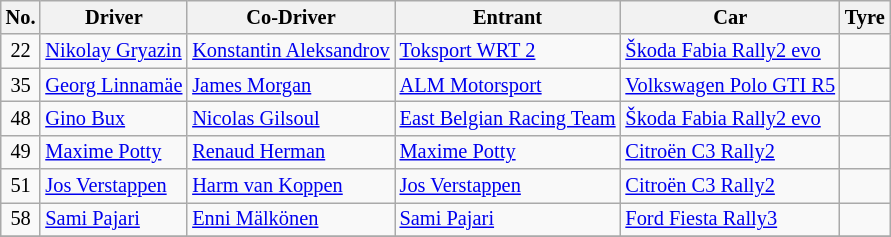<table class="wikitable" style="font-size: 85%;">
<tr>
<th>No.</th>
<th>Driver</th>
<th>Co-Driver</th>
<th>Entrant</th>
<th>Car</th>
<th>Tyre</th>
</tr>
<tr>
<td align="center">22</td>
<td> <a href='#'>Nikolay Gryazin</a></td>
<td> <a href='#'>Konstantin Aleksandrov</a></td>
<td> <a href='#'>Toksport WRT 2</a></td>
<td><a href='#'>Škoda Fabia Rally2 evo</a></td>
<td align="center"></td>
</tr>
<tr>
<td align="center">35</td>
<td> <a href='#'>Georg Linnamäe</a></td>
<td> <a href='#'>James Morgan</a></td>
<td> <a href='#'>ALM Motorsport</a></td>
<td><a href='#'>Volkswagen Polo GTI R5</a></td>
<td align="center"></td>
</tr>
<tr>
<td align="center">48</td>
<td> <a href='#'>Gino Bux</a></td>
<td> <a href='#'>Nicolas Gilsoul</a></td>
<td> <a href='#'>East Belgian Racing Team</a></td>
<td><a href='#'>Škoda Fabia Rally2 evo</a></td>
<td align="center"></td>
</tr>
<tr>
<td align="center">49</td>
<td> <a href='#'>Maxime Potty</a></td>
<td> <a href='#'>Renaud Herman</a></td>
<td> <a href='#'>Maxime Potty</a></td>
<td><a href='#'>Citroën C3 Rally2</a></td>
<td align="center"></td>
</tr>
<tr>
<td align="center">51</td>
<td> <a href='#'>Jos Verstappen</a></td>
<td> <a href='#'>Harm van Koppen</a></td>
<td> <a href='#'>Jos Verstappen</a></td>
<td><a href='#'>Citroën C3 Rally2</a></td>
<td align="center"></td>
</tr>
<tr>
<td align="center">58</td>
<td> <a href='#'>Sami Pajari</a></td>
<td> <a href='#'>Enni Mälkönen</a></td>
<td> <a href='#'>Sami Pajari</a></td>
<td><a href='#'>Ford Fiesta Rally3</a></td>
<td align="center"></td>
</tr>
<tr>
</tr>
</table>
